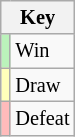<table class="wikitable" style="font-size: 85%">
<tr>
<th colspan="2">Key</th>
</tr>
<tr>
<td bgcolor=#BBF3BB></td>
<td>Win</td>
</tr>
<tr>
<td bgcolor=#FFFFBB></td>
<td>Draw</td>
</tr>
<tr>
<td bgcolor=#FFBBBB></td>
<td>Defeat</td>
</tr>
</table>
